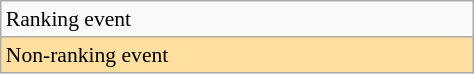<table class="wikitable" style="font-size:90%; width:25%;">
<tr>
<td>Ranking event</td>
</tr>
<tr style="background:#ffdf9f;">
<td> Non-ranking event</td>
</tr>
</table>
